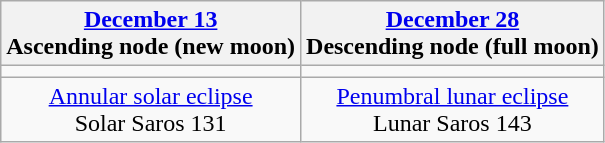<table class="wikitable">
<tr>
<th><a href='#'>December 13</a><br>Ascending node (new moon)</th>
<th><a href='#'>December 28</a><br>Descending node (full moon)</th>
</tr>
<tr>
<td></td>
<td></td>
</tr>
<tr align=center>
<td><a href='#'>Annular solar eclipse</a><br>Solar Saros 131</td>
<td><a href='#'>Penumbral lunar eclipse</a><br>Lunar Saros 143</td>
</tr>
</table>
